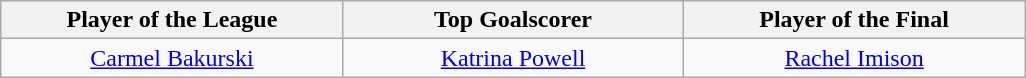<table class=wikitable style="margin:auto; text-align:center">
<tr>
<th style="width: 220px;">Player of the League</th>
<th style="width: 220px;">Top Goalscorer</th>
<th style="width: 220px;">Player of the Final</th>
</tr>
<tr>
<td> <a href='#'>Carmel Bakurski</a></td>
<td> <a href='#'>Katrina Powell</a></td>
<td> <a href='#'>Rachel Imison</a></td>
</tr>
</table>
